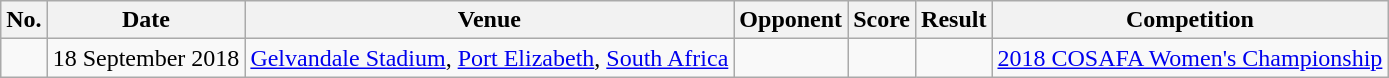<table class="wikitable">
<tr>
<th>No.</th>
<th>Date</th>
<th>Venue</th>
<th>Opponent</th>
<th>Score</th>
<th>Result</th>
<th>Competition</th>
</tr>
<tr>
<td></td>
<td>18 September 2018</td>
<td><a href='#'>Gelvandale Stadium</a>, <a href='#'>Port Elizabeth</a>, <a href='#'>South Africa</a></td>
<td></td>
<td></td>
<td></td>
<td><a href='#'>2018 COSAFA Women's Championship</a></td>
</tr>
</table>
